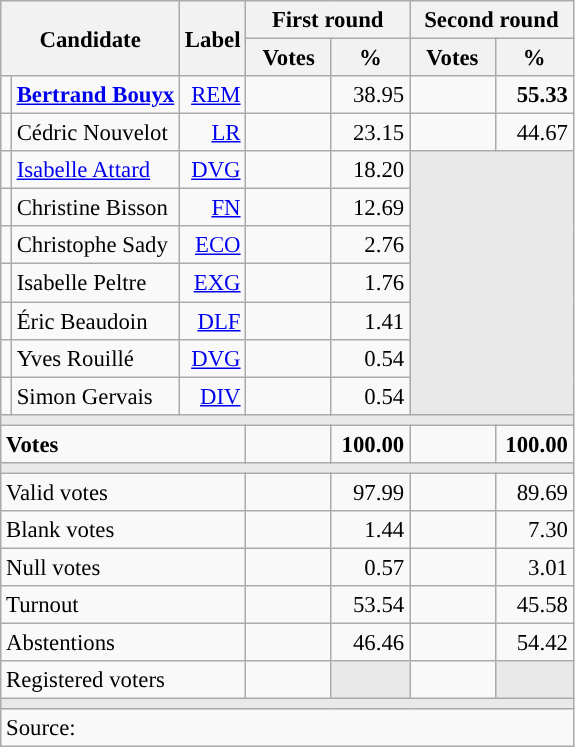<table class="wikitable" style="text-align:right;font-size:95%;">
<tr>
<th colspan="2" rowspan="2">Candidate</th>
<th rowspan="2">Label</th>
<th colspan="2">First round</th>
<th colspan="2">Second round</th>
</tr>
<tr>
<th style="width:50px;">Votes</th>
<th style="width:45px;">%</th>
<th style="width:50px;">Votes</th>
<th style="width:45px;">%</th>
</tr>
<tr>
<td style="color:inherit;background:"></td>
<td style="text-align:left;"><strong><a href='#'>Bertrand Bouyx</a></strong></td>
<td><a href='#'>REM</a></td>
<td></td>
<td>38.95</td>
<td><strong></strong></td>
<td><strong>55.33</strong></td>
</tr>
<tr>
<td style="color:inherit;background:"></td>
<td style="text-align:left;">Cédric Nouvelot</td>
<td><a href='#'>LR</a></td>
<td></td>
<td>23.15</td>
<td></td>
<td>44.67</td>
</tr>
<tr>
<td style="color:inherit;background:"></td>
<td style="text-align:left;"><a href='#'>Isabelle Attard</a></td>
<td><a href='#'>DVG</a></td>
<td></td>
<td>18.20</td>
<td colspan="2" rowspan="7" style="background:#E9E9E9;"></td>
</tr>
<tr>
<td style="color:inherit;background:"></td>
<td style="text-align:left;">Christine Bisson</td>
<td><a href='#'>FN</a></td>
<td></td>
<td>12.69</td>
</tr>
<tr>
<td style="color:inherit;background:"></td>
<td style="text-align:left;">Christophe Sady</td>
<td><a href='#'>ECO</a></td>
<td></td>
<td>2.76</td>
</tr>
<tr>
<td style="color:inherit;background:"></td>
<td style="text-align:left;">Isabelle Peltre</td>
<td><a href='#'>EXG</a></td>
<td></td>
<td>1.76</td>
</tr>
<tr>
<td style="color:inherit;background:"></td>
<td style="text-align:left;">Éric Beaudoin</td>
<td><a href='#'>DLF</a></td>
<td></td>
<td>1.41</td>
</tr>
<tr>
<td style="color:inherit;background:"></td>
<td style="text-align:left;">Yves Rouillé</td>
<td><a href='#'>DVG</a></td>
<td></td>
<td>0.54</td>
</tr>
<tr>
<td style="color:inherit;background:"></td>
<td style="text-align:left;">Simon Gervais</td>
<td><a href='#'>DIV</a></td>
<td></td>
<td>0.54</td>
</tr>
<tr>
<td colspan="7" style="background:#E9E9E9;"></td>
</tr>
<tr style="font-weight:bold;">
<td colspan="3" style="text-align:left;">Votes</td>
<td></td>
<td>100.00</td>
<td></td>
<td>100.00</td>
</tr>
<tr>
<td colspan="7" style="background:#E9E9E9;"></td>
</tr>
<tr>
<td colspan="3" style="text-align:left;">Valid votes</td>
<td></td>
<td>97.99</td>
<td></td>
<td>89.69</td>
</tr>
<tr>
<td colspan="3" style="text-align:left;">Blank votes</td>
<td></td>
<td>1.44</td>
<td></td>
<td>7.30</td>
</tr>
<tr>
<td colspan="3" style="text-align:left;">Null votes</td>
<td></td>
<td>0.57</td>
<td></td>
<td>3.01</td>
</tr>
<tr>
<td colspan="3" style="text-align:left;">Turnout</td>
<td></td>
<td>53.54</td>
<td></td>
<td>45.58</td>
</tr>
<tr>
<td colspan="3" style="text-align:left;">Abstentions</td>
<td></td>
<td>46.46</td>
<td></td>
<td>54.42</td>
</tr>
<tr>
<td colspan="3" style="text-align:left;">Registered voters</td>
<td></td>
<td style="color:inherit;background:#E9E9E9;"></td>
<td></td>
<td style="color:inherit;background:#E9E9E9;"></td>
</tr>
<tr>
<td colspan="7" style="background:#E9E9E9;"></td>
</tr>
<tr>
<td colspan="7" style="text-align:left;">Source: </td>
</tr>
</table>
